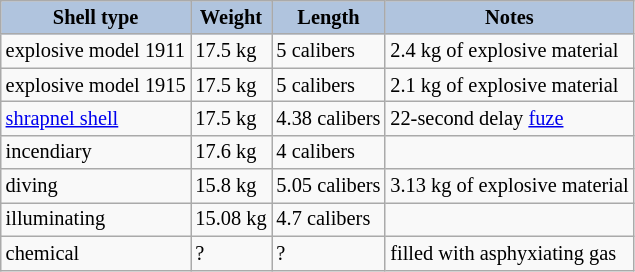<table class="wikitable sortable" style="font-size:85%">
<tr>
<th style="text-align:center;background:lightsteelblue;">Shell type</th>
<th style="text-align:center;background:lightsteelblue;">Weight</th>
<th style="text-align:center;background:lightsteelblue;">Length</th>
<th style="text-align:center;background:lightsteelblue;">Notes</th>
</tr>
<tr>
<td>explosive model 1911</td>
<td>17.5 kg</td>
<td>5 calibers</td>
<td>2.4 kg of explosive material</td>
</tr>
<tr>
<td>explosive model 1915</td>
<td>17.5 kg</td>
<td>5 calibers</td>
<td>2.1 kg of explosive material</td>
</tr>
<tr>
<td><a href='#'>shrapnel shell</a></td>
<td>17.5 kg</td>
<td>4.38 calibers</td>
<td>22-second delay <a href='#'>fuze</a></td>
</tr>
<tr>
<td>incendiary</td>
<td>17.6 kg</td>
<td>4 calibers</td>
<td></td>
</tr>
<tr>
<td>diving</td>
<td>15.8 kg</td>
<td>5.05 calibers</td>
<td>3.13 kg of explosive material</td>
</tr>
<tr>
<td>illuminating</td>
<td>15.08 kg</td>
<td>4.7 calibers</td>
<td></td>
</tr>
<tr>
<td>chemical</td>
<td>?</td>
<td>?</td>
<td>filled with asphyxiating gas</td>
</tr>
</table>
